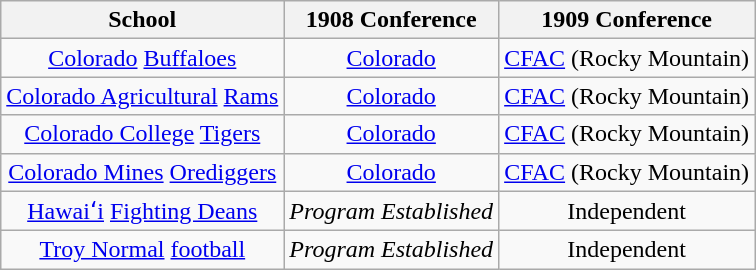<table class="wikitable sortable">
<tr>
<th>School</th>
<th>1908 Conference</th>
<th>1909 Conference</th>
</tr>
<tr style="text-align:center;">
<td><a href='#'>Colorado</a> <a href='#'>Buffaloes</a></td>
<td><a href='#'>Colorado</a></td>
<td><a href='#'>CFAC</a> (Rocky Mountain)</td>
</tr>
<tr style="text-align:center;">
<td><a href='#'>Colorado Agricultural</a> <a href='#'>Rams</a></td>
<td><a href='#'>Colorado</a></td>
<td><a href='#'>CFAC</a> (Rocky Mountain)</td>
</tr>
<tr style="text-align:center;">
<td><a href='#'>Colorado College</a> <a href='#'>Tigers</a></td>
<td><a href='#'>Colorado</a></td>
<td><a href='#'>CFAC</a> (Rocky Mountain)</td>
</tr>
<tr style="text-align:center;">
<td><a href='#'>Colorado Mines</a> <a href='#'>Orediggers</a></td>
<td><a href='#'>Colorado</a></td>
<td><a href='#'>CFAC</a> (Rocky Mountain)</td>
</tr>
<tr style="text-align:center;">
<td><a href='#'>Hawaiʻi</a> <a href='#'>Fighting Deans</a></td>
<td><em>Program Established</em></td>
<td>Independent</td>
</tr>
<tr style="text-align:center;">
<td><a href='#'>Troy Normal</a> <a href='#'>football</a></td>
<td><em>Program Established</em></td>
<td>Independent</td>
</tr>
</table>
